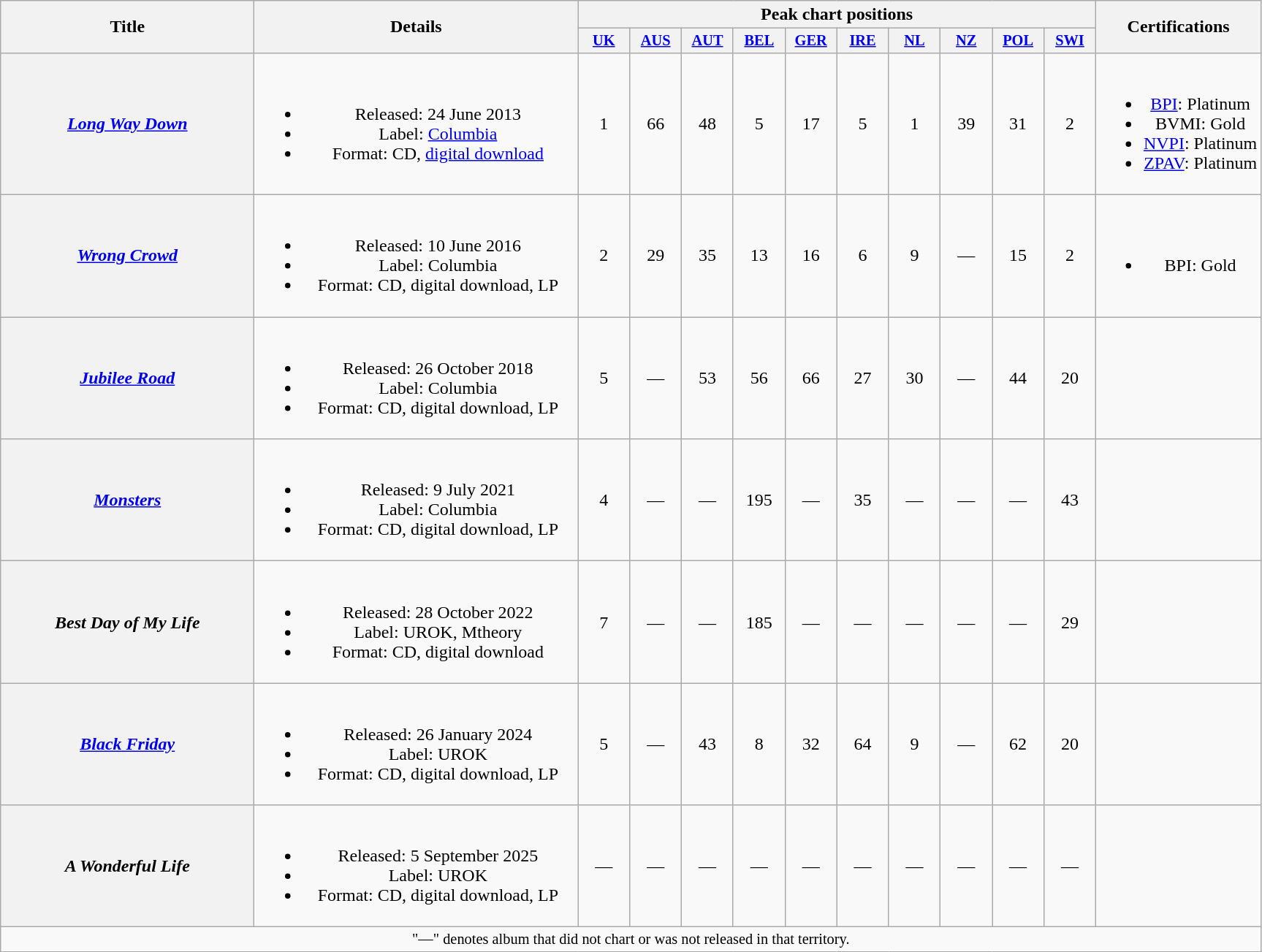<table class="wikitable plainrowheaders" style="text-align:center;">
<tr>
<th scope="col" rowspan="2" style="width:14em;">Title</th>
<th scope="col" rowspan="2" style="width:18em;">Details</th>
<th scope="col" colspan="10">Peak chart positions</th>
<th scope="col" rowspan="2">Certifications</th>
</tr>
<tr>
<th scope="col" style="width:3em;font-size:85%;"><a href='#'>UK</a><br></th>
<th scope="col" style="width:3em;font-size:85%;"><a href='#'>AUS</a><br></th>
<th scope="col" style="width:3em;font-size:85%;"><a href='#'>AUT</a><br></th>
<th scope="col" style="width:3em;font-size:85%;"><a href='#'>BEL</a><br></th>
<th scope="col" style="width:3em;font-size:85%;"><a href='#'>GER</a><br></th>
<th scope="col" style="width:3em;font-size:85%;"><a href='#'>IRE</a><br></th>
<th scope="col" style="width:3em;font-size:85%;"><a href='#'>NL</a><br></th>
<th scope="col" style="width:3em;font-size:85%;"><a href='#'>NZ</a><br></th>
<th scope="col" style="width:3em;font-size:85%;"><a href='#'>POL</a><br></th>
<th scope="col" style="width:3em;font-size:85%;"><a href='#'>SWI</a><br></th>
</tr>
<tr>
<th scope="row"><em><a href='#'>Long Way Down</a></em></th>
<td><br><ul><li>Released: 24 June 2013</li><li>Label: <a href='#'>Columbia</a></li><li>Format: CD, <a href='#'>digital download</a></li></ul></td>
<td>1</td>
<td>66</td>
<td>48</td>
<td>5</td>
<td>17</td>
<td>5</td>
<td>1</td>
<td>39</td>
<td>31</td>
<td>2</td>
<td><br><ul><li><a href='#'>BPI</a>: Platinum</li><li>BVMI: Gold</li><li><a href='#'>NVPI</a>: Platinum</li><li><a href='#'>ZPAV</a>: Platinum</li></ul></td>
</tr>
<tr>
<th scope="row"><em><a href='#'>Wrong Crowd</a></em></th>
<td><br><ul><li>Released: 10 June 2016</li><li>Label: Columbia</li><li>Format: CD, digital download, LP</li></ul></td>
<td>2</td>
<td>29</td>
<td>35</td>
<td>13</td>
<td>16</td>
<td>6</td>
<td>9</td>
<td>—</td>
<td>15</td>
<td>2</td>
<td><br><ul><li>BPI: Gold</li></ul></td>
</tr>
<tr>
<th scope="row"><em><a href='#'>Jubilee Road</a></em></th>
<td><br><ul><li>Released: 26 October 2018</li><li>Label: Columbia</li><li>Format: CD, digital download, LP</li></ul></td>
<td>5</td>
<td>—</td>
<td>53</td>
<td>56</td>
<td>66</td>
<td>27</td>
<td>30</td>
<td>—</td>
<td>44</td>
<td>20</td>
<td></td>
</tr>
<tr>
<th scope="row"><em><a href='#'>Monsters</a></em></th>
<td><br><ul><li>Released: 9 July 2021</li><li>Label: Columbia</li><li>Format: CD, digital download, LP</li></ul></td>
<td>4</td>
<td>—</td>
<td>—</td>
<td>195</td>
<td>—</td>
<td>35</td>
<td>—</td>
<td>—</td>
<td>—</td>
<td>43</td>
<td></td>
</tr>
<tr>
<th scope="row"><em>Best Day of My Life</em></th>
<td><br><ul><li>Released: 28 October 2022</li><li>Label: UROK, Mtheory</li><li>Format: CD, digital download</li></ul></td>
<td>7</td>
<td>—</td>
<td>—</td>
<td>185</td>
<td>—</td>
<td>—</td>
<td>—</td>
<td>—</td>
<td>—</td>
<td>29</td>
<td></td>
</tr>
<tr>
<th scope="row"><em><a href='#'>Black Friday</a></em></th>
<td><br><ul><li>Released: 26 January 2024</li><li>Label: UROK</li><li>Format: CD, digital download, LP</li></ul></td>
<td>5</td>
<td>—</td>
<td>43</td>
<td>8</td>
<td>32</td>
<td>64</td>
<td>9</td>
<td>—</td>
<td>62</td>
<td>20</td>
<td></td>
</tr>
<tr>
<th scope="row"><em>A Wonderful Life</em></th>
<td><br><ul><li>Released: 5 September 2025</li><li>Label: UROK</li><li>Format: CD, digital download, LP</li></ul></td>
<td>—</td>
<td>—</td>
<td>—</td>
<td>—</td>
<td>—</td>
<td>—</td>
<td>—</td>
<td>—</td>
<td>—</td>
<td>—</td>
<td></td>
</tr>
<tr>
<td colspan="14" style="font-size:85%">"—" denotes album that did not chart or was not released in that territory.</td>
</tr>
</table>
